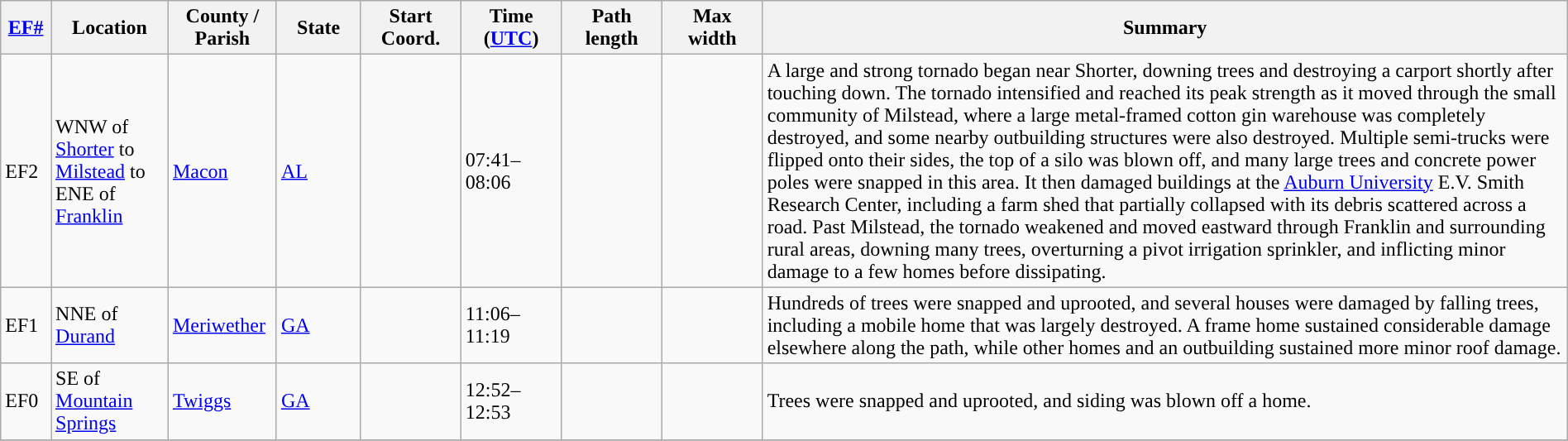<table class="wikitable sortable" style="width:100%;">
<tr>
<th scope="col" style="width:3%; text-align:center;"><a href='#'>EF#</a></th>
<th scope="col" style="width:7%; text-align:center;" class="unsortable">Location</th>
<th scope="col" style="width:6%; text-align:center;" class="unsortable">County / Parish</th>
<th scope="col" style="width:5%; text-align:center;">State</th>
<th scope="col" style="width:6%; text-align:center;">Start Coord.</th>
<th scope="col" style="width:6%; text-align:center;">Time (<a href='#'>UTC</a>)</th>
<th scope="col" style="width:6%; text-align:center;">Path length</th>
<th scope="col" style="width:6%; text-align:center;">Max width</th>
<th scope="col" class="unsortable" style="width:48%; text-align:center;">Summary</th>
</tr>
<tr>
<td>EF2</td>
<td>WNW of <a href='#'>Shorter</a> to <a href='#'>Milstead</a> to ENE of <a href='#'>Franklin</a></td>
<td><a href='#'>Macon</a></td>
<td><a href='#'>AL</a></td>
<td></td>
<td>07:41–08:06</td>
<td></td>
<td></td>
<td>A large and strong tornado began near Shorter, downing trees and destroying a carport shortly after touching down. The tornado intensified and reached its peak strength as it moved through the small community of Milstead, where a large metal-framed cotton gin warehouse was completely destroyed, and some nearby outbuilding structures were also destroyed. Multiple semi-trucks were flipped onto their sides, the top of a silo was blown off, and many large trees and concrete power poles were snapped in this area. It then damaged buildings at the <a href='#'>Auburn University</a> E.V. Smith Research Center, including a farm shed that partially collapsed with its debris scattered across a road. Past Milstead, the tornado weakened and moved eastward through Franklin and surrounding rural areas, downing many trees, overturning a pivot irrigation sprinkler, and inflicting minor damage to a few homes before dissipating.</td>
</tr>
<tr>
<td>EF1</td>
<td>NNE of <a href='#'>Durand</a></td>
<td><a href='#'>Meriwether</a></td>
<td><a href='#'>GA</a></td>
<td></td>
<td>11:06–11:19</td>
<td></td>
<td></td>
<td>Hundreds of trees were snapped and uprooted, and several houses were damaged by falling trees, including a mobile home that was largely destroyed. A frame home sustained considerable damage elsewhere along the path, while other homes and an outbuilding sustained more minor roof damage.</td>
</tr>
<tr>
<td>EF0</td>
<td>SE of <a href='#'>Mountain Springs</a></td>
<td><a href='#'>Twiggs</a></td>
<td><a href='#'>GA</a></td>
<td></td>
<td>12:52–12:53</td>
<td></td>
<td></td>
<td>Trees were snapped and uprooted, and siding was blown off a home.</td>
</tr>
<tr>
</tr>
</table>
